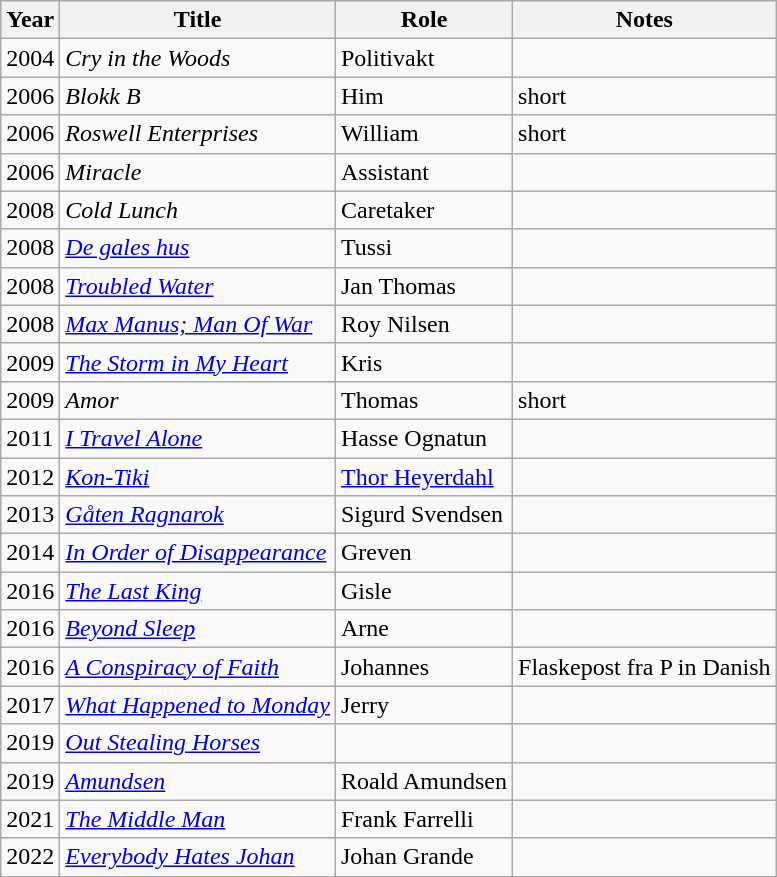<table class="wikitable sortable">
<tr>
<th>Year</th>
<th>Title</th>
<th>Role</th>
<th>Notes</th>
</tr>
<tr>
<td>2004</td>
<td><em>Cry in the Woods </em></td>
<td>Politivakt</td>
<td></td>
</tr>
<tr>
<td>2006</td>
<td><em>Blokk B</em></td>
<td>Him</td>
<td>short</td>
</tr>
<tr>
<td>2006</td>
<td><em>Roswell Enterprises </em></td>
<td>William</td>
<td>short</td>
</tr>
<tr>
<td>2006</td>
<td><em>Miracle </em></td>
<td>Assistant</td>
<td></td>
</tr>
<tr>
<td>2008</td>
<td><em>Cold Lunch</em></td>
<td>Caretaker</td>
<td></td>
</tr>
<tr>
<td>2008</td>
<td><em><a href='#'>De gales hus</a></em></td>
<td>Tussi</td>
<td></td>
</tr>
<tr>
<td>2008</td>
<td><em><a href='#'>Troubled Water</a></em></td>
<td>Jan Thomas</td>
<td></td>
</tr>
<tr>
<td>2008</td>
<td><em><a href='#'>Max Manus; Man Of War</a></em></td>
<td>Roy Nilsen</td>
<td></td>
</tr>
<tr>
<td>2009</td>
<td><em><a href='#'>The Storm in My Heart</a></em></td>
<td>Kris</td>
<td></td>
</tr>
<tr>
<td>2009</td>
<td><em>Amor</em></td>
<td>Thomas</td>
<td>short</td>
</tr>
<tr>
<td>2011</td>
<td><em><a href='#'>I Travel Alone</a></em></td>
<td>Hasse Ognatun</td>
<td></td>
</tr>
<tr>
<td>2012</td>
<td><em><a href='#'>Kon-Tiki</a></em></td>
<td><a href='#'>Thor Heyerdahl</a></td>
<td></td>
</tr>
<tr>
<td>2013</td>
<td><em><a href='#'>Gåten Ragnarok</a></em></td>
<td>Sigurd Svendsen</td>
<td></td>
</tr>
<tr>
<td>2014</td>
<td><em><a href='#'>In Order of Disappearance</a></em></td>
<td>Greven</td>
<td></td>
</tr>
<tr>
<td>2016</td>
<td><em><a href='#'>The Last King</a></em></td>
<td>Gisle</td>
<td></td>
</tr>
<tr>
<td>2016</td>
<td><em><a href='#'>Beyond Sleep</a></em></td>
<td>Arne</td>
<td></td>
</tr>
<tr>
<td>2016</td>
<td><em><a href='#'>A Conspiracy of Faith</a></em></td>
<td>Johannes</td>
<td>Flaskepost fra P in Danish</td>
</tr>
<tr>
<td>2017</td>
<td><em><a href='#'>What Happened to Monday</a></em></td>
<td>Jerry</td>
<td></td>
</tr>
<tr>
<td>2019</td>
<td><em><a href='#'>Out Stealing Horses</a></em></td>
<td></td>
<td></td>
</tr>
<tr>
<td>2019</td>
<td><em><a href='#'>Amundsen</a></em></td>
<td>Roald Amundsen</td>
<td></td>
</tr>
<tr>
<td>2021</td>
<td><em><a href='#'>The Middle Man</a></em></td>
<td>Frank Farrelli</td>
<td></td>
</tr>
<tr>
<td>2022</td>
<td><em><a href='#'>Everybody Hates Johan</a></em></td>
<td>Johan Grande</td>
<td></td>
</tr>
</table>
